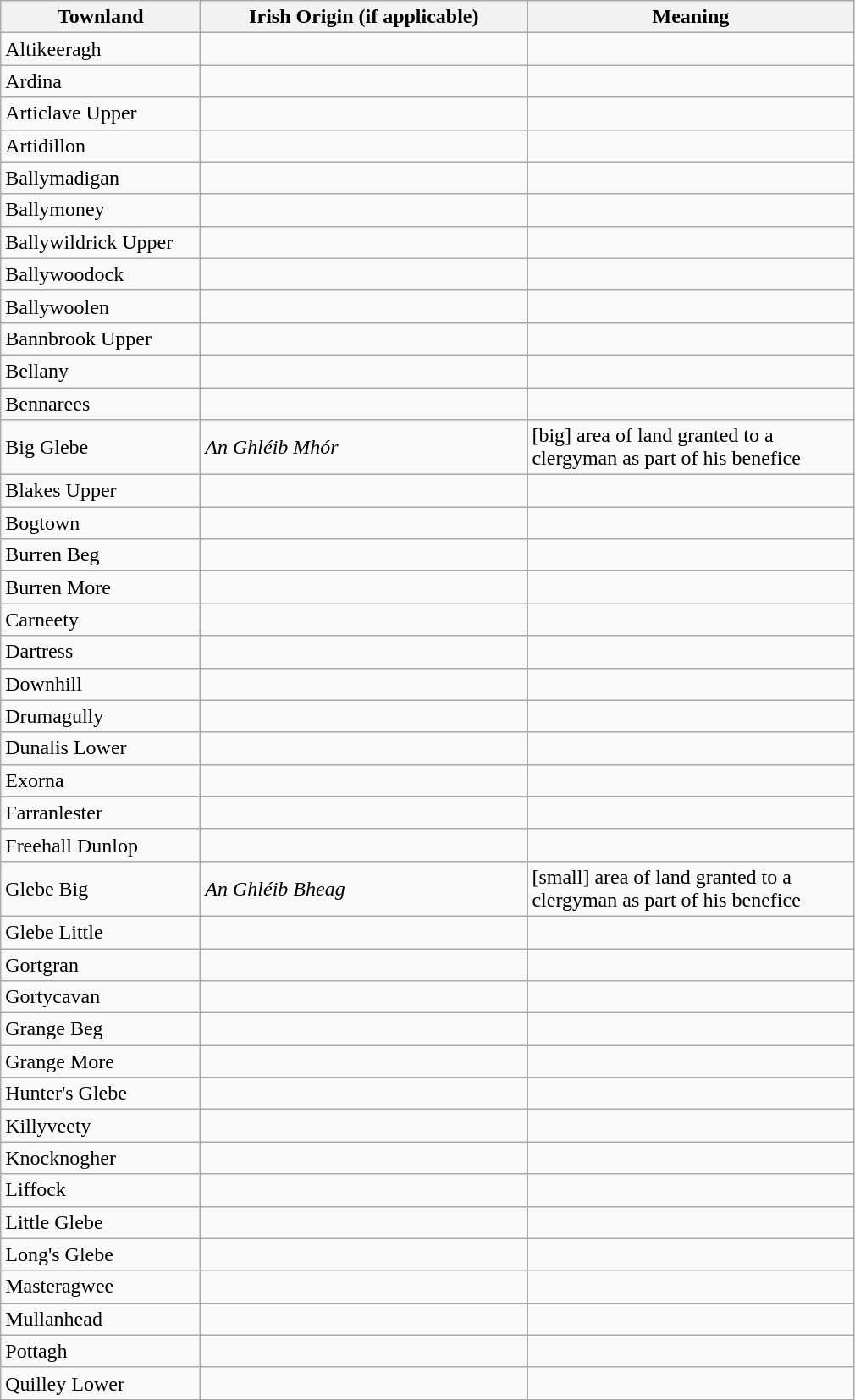<table class="wikitable" style="border:1px solid darkgray;">
<tr>
<th width="150">Townland</th>
<th width="250">Irish Origin (if applicable)</th>
<th width="250">Meaning</th>
</tr>
<tr>
<td>Altikeeragh</td>
<td></td>
<td></td>
</tr>
<tr>
<td>Ardina</td>
<td></td>
<td></td>
</tr>
<tr>
<td>Articlave Upper</td>
<td></td>
<td></td>
</tr>
<tr>
<td>Artidillon</td>
<td></td>
<td></td>
</tr>
<tr>
<td>Ballymadigan</td>
<td></td>
<td></td>
</tr>
<tr>
<td>Ballymoney</td>
<td></td>
<td></td>
</tr>
<tr>
<td>Ballywildrick Upper</td>
<td></td>
<td></td>
</tr>
<tr>
<td>Ballywoodock</td>
<td></td>
<td></td>
</tr>
<tr>
<td>Ballywoolen</td>
<td></td>
<td></td>
</tr>
<tr>
<td>Bannbrook Upper</td>
<td></td>
<td></td>
</tr>
<tr>
<td>Bellany</td>
<td></td>
<td></td>
</tr>
<tr>
<td>Bennarees</td>
<td></td>
<td></td>
</tr>
<tr>
<td>Big Glebe</td>
<td><em>An Ghléib Mhór</em></td>
<td>[big] area of land granted to a clergyman as part of his benefice</td>
</tr>
<tr>
<td>Blakes Upper</td>
<td></td>
<td></td>
</tr>
<tr>
<td>Bogtown</td>
<td></td>
<td></td>
</tr>
<tr>
<td>Burren Beg</td>
<td></td>
<td></td>
</tr>
<tr>
<td>Burren More</td>
<td></td>
<td></td>
</tr>
<tr>
<td>Carneety</td>
<td></td>
<td></td>
</tr>
<tr>
<td>Dartress</td>
<td></td>
<td></td>
</tr>
<tr>
<td>Downhill</td>
<td></td>
<td></td>
</tr>
<tr>
<td>Drumagully</td>
<td></td>
<td></td>
</tr>
<tr>
<td>Dunalis Lower</td>
<td></td>
<td></td>
</tr>
<tr>
<td>Exorna</td>
<td></td>
<td></td>
</tr>
<tr>
<td>Farranlester</td>
<td></td>
<td></td>
</tr>
<tr>
<td>Freehall Dunlop</td>
<td></td>
<td></td>
</tr>
<tr>
<td>Glebe Big</td>
<td><em>An Ghléib Bheag</em></td>
<td>[small] area of land granted to a clergyman as part of his benefice</td>
</tr>
<tr>
<td>Glebe Little</td>
<td></td>
<td></td>
</tr>
<tr>
<td>Gortgran</td>
<td></td>
<td></td>
</tr>
<tr>
<td>Gortycavan</td>
<td></td>
<td></td>
</tr>
<tr>
<td>Grange Beg</td>
<td></td>
<td></td>
</tr>
<tr>
<td>Grange More</td>
<td></td>
<td></td>
</tr>
<tr>
<td>Hunter's Glebe</td>
<td></td>
<td></td>
</tr>
<tr>
<td>Killyveety</td>
<td></td>
<td></td>
</tr>
<tr>
<td>Knocknogher</td>
<td></td>
<td></td>
</tr>
<tr>
<td>Liffock</td>
<td></td>
<td></td>
</tr>
<tr>
<td>Little Glebe</td>
<td></td>
<td></td>
</tr>
<tr>
<td>Long's Glebe</td>
<td></td>
<td></td>
</tr>
<tr>
<td>Masteragwee</td>
<td></td>
<td></td>
</tr>
<tr>
<td>Mullanhead</td>
<td></td>
<td></td>
</tr>
<tr>
<td>Pottagh</td>
<td></td>
<td></td>
</tr>
<tr>
<td>Quilley Lower</td>
<td></td>
<td></td>
</tr>
</table>
